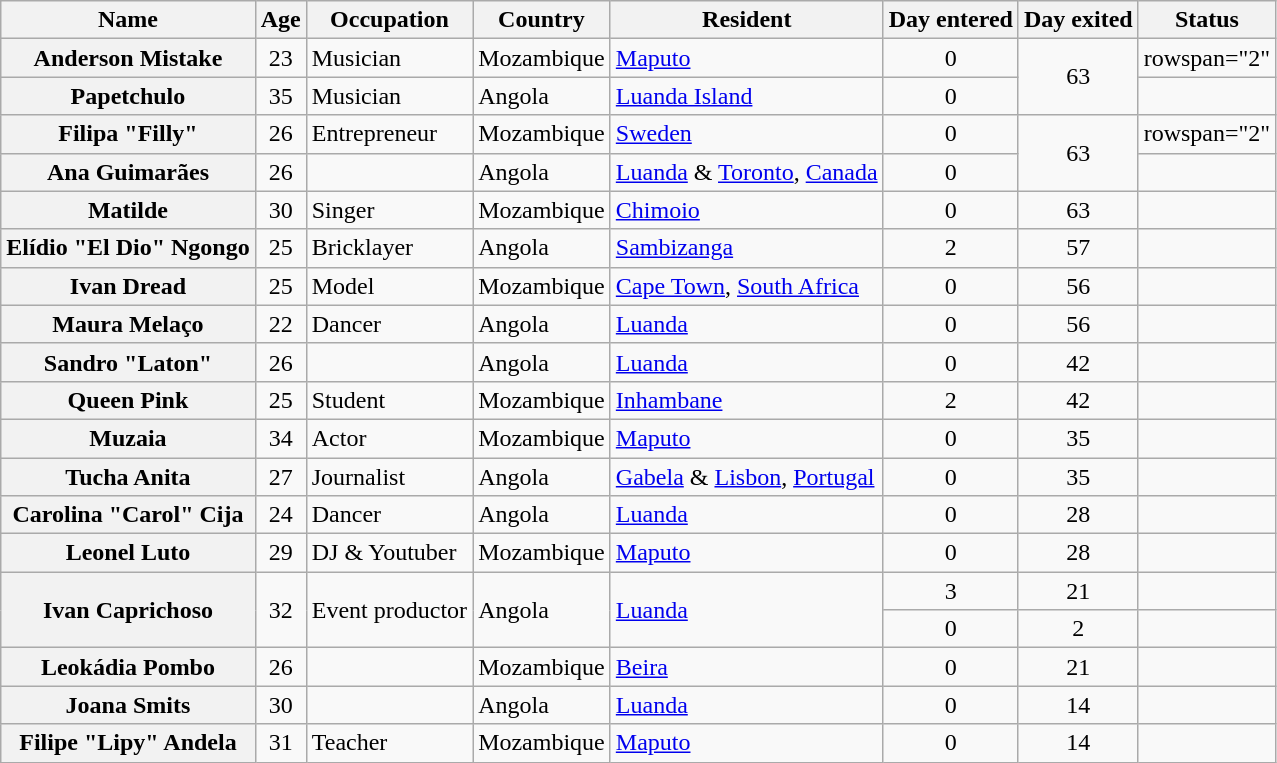<table class="wikitable">
<tr>
<th>Name</th>
<th>Age</th>
<th>Occupation</th>
<th>Country</th>
<th>Resident</th>
<th>Day entered</th>
<th>Day exited</th>
<th>Status</th>
</tr>
<tr>
<th>Anderson <strong>Mistake</strong></th>
<td align=center>23</td>
<td>Musician</td>
<td>Mozambique</td>
<td><a href='#'>Maputo</a></td>
<td align=center>0</td>
<td rowspan="2" align=center>63</td>
<td>rowspan="2" </td>
</tr>
<tr>
<th>Papetchulo</th>
<td align=center>35</td>
<td>Musician</td>
<td>Angola</td>
<td><a href='#'>Luanda Island</a></td>
<td align=center>0</td>
</tr>
<tr>
<th>Filipa <strong>"Filly"</strong></th>
<td align=center>26</td>
<td>Entrepreneur</td>
<td>Mozambique</td>
<td><a href='#'>Sweden</a></td>
<td align=center>0</td>
<td rowspan="2" align=center>63</td>
<td>rowspan="2" </td>
</tr>
<tr>
<th><strong>Ana</strong> Guimarães</th>
<td align=center>26</td>
<td></td>
<td>Angola</td>
<td><a href='#'>Luanda</a> & <a href='#'>Toronto</a>, <a href='#'>Canada</a></td>
<td align=center>0</td>
</tr>
<tr>
<th>Matilde</th>
<td align=center>30</td>
<td>Singer</td>
<td>Mozambique</td>
<td><a href='#'>Chimoio</a></td>
<td align=center>0</td>
<td align=center>63</td>
<td></td>
</tr>
<tr>
<th>Elídio <strong>"El Dio"</strong> Ngongo</th>
<td align=center>25</td>
<td>Bricklayer</td>
<td>Angola</td>
<td><a href='#'>Sambizanga</a></td>
<td align=center>2</td>
<td align=center>57</td>
<td></td>
</tr>
<tr>
<th><strong>Ivan</strong> Dread</th>
<td align=center>25</td>
<td>Model</td>
<td>Mozambique</td>
<td><a href='#'>Cape Town</a>, <a href='#'>South Africa</a></td>
<td align=center>0</td>
<td align=center>56</td>
<td></td>
</tr>
<tr>
<th><strong>Maura</strong> Melaço</th>
<td align=center>22</td>
<td>Dancer</td>
<td>Angola</td>
<td><a href='#'>Luanda</a></td>
<td align=center>0</td>
<td align=center>56</td>
<td></td>
</tr>
<tr>
<th>Sandro <strong>"Laton"</strong></th>
<td align=center>26</td>
<td></td>
<td>Angola</td>
<td><a href='#'>Luanda</a></td>
<td align=center>0</td>
<td align=center>42</td>
<td></td>
</tr>
<tr>
<th>Queen Pink</th>
<td align=center>25</td>
<td>Student</td>
<td>Mozambique</td>
<td><a href='#'>Inhambane</a></td>
<td align=center>2</td>
<td align=center>42</td>
<td></td>
</tr>
<tr>
<th>Muzaia</th>
<td align=center>34</td>
<td>Actor</td>
<td>Mozambique</td>
<td><a href='#'>Maputo</a></td>
<td align=center>0</td>
<td align=center>35</td>
<td></td>
</tr>
<tr>
<th>Tucha Anita</th>
<td align=center>27</td>
<td>Journalist</td>
<td>Angola</td>
<td><a href='#'>Gabela</a> & <a href='#'>Lisbon</a>, <a href='#'>Portugal</a></td>
<td align=center>0</td>
<td align=center>35</td>
<td></td>
</tr>
<tr>
<th>Carolina <strong>"Carol"</strong> Cija</th>
<td align=center>24</td>
<td>Dancer</td>
<td>Angola</td>
<td><a href='#'>Luanda</a></td>
<td align=center>0</td>
<td align=center>28</td>
<td></td>
</tr>
<tr>
<th><strong>Leonel</strong> Luto</th>
<td align=center>29</td>
<td>DJ & Youtuber</td>
<td>Mozambique</td>
<td><a href='#'>Maputo</a></td>
<td align=center>0</td>
<td align=center>28</td>
<td></td>
</tr>
<tr>
<th rowspan="2">Ivan <strong>Caprichoso</strong></th>
<td rowspan="2" align=center>32</td>
<td rowspan="2">Event productor</td>
<td rowspan="2">Angola</td>
<td rowspan="2"><a href='#'>Luanda</a></td>
<td align=center>3</td>
<td align=center>21</td>
<td></td>
</tr>
<tr>
<td align=center>0</td>
<td align=center>2</td>
<td></td>
</tr>
<tr>
<th><strong>Leokádia</strong> Pombo</th>
<td align=center>26</td>
<td></td>
<td>Mozambique</td>
<td><a href='#'>Beira</a></td>
<td align=center>0</td>
<td align=center>21</td>
<td></td>
</tr>
<tr>
<th><strong>Joana</strong> Smits</th>
<td align=center>30</td>
<td></td>
<td>Angola</td>
<td><a href='#'>Luanda</a></td>
<td align=center>0</td>
<td align=center>14</td>
<td></td>
</tr>
<tr>
<th>Filipe <strong>"Lipy"</strong> Andela</th>
<td align=center>31</td>
<td>Teacher</td>
<td>Mozambique</td>
<td><a href='#'>Maputo</a></td>
<td align=center>0</td>
<td align=center>14</td>
<td></td>
</tr>
</table>
